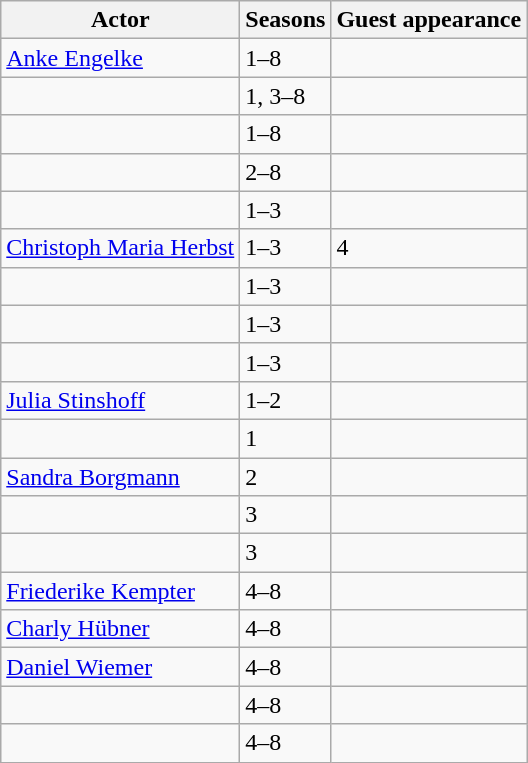<table class="wikitable">
<tr>
<th>Actor</th>
<th>Seasons</th>
<th>Guest appearance</th>
</tr>
<tr>
<td><a href='#'>Anke Engelke</a></td>
<td>1–8</td>
<td></td>
</tr>
<tr>
<td></td>
<td>1, 3–8</td>
<td></td>
</tr>
<tr>
<td></td>
<td>1–8</td>
<td></td>
</tr>
<tr>
<td></td>
<td>2–8</td>
<td></td>
</tr>
<tr>
<td></td>
<td>1–3</td>
<td></td>
</tr>
<tr>
<td><a href='#'>Christoph Maria Herbst</a></td>
<td>1–3</td>
<td>4</td>
</tr>
<tr>
<td></td>
<td>1–3</td>
<td></td>
</tr>
<tr>
<td></td>
<td>1–3</td>
<td></td>
</tr>
<tr>
<td></td>
<td>1–3</td>
<td></td>
</tr>
<tr>
<td><a href='#'>Julia Stinshoff</a></td>
<td>1–2</td>
<td></td>
</tr>
<tr>
<td></td>
<td>1</td>
<td></td>
</tr>
<tr>
<td><a href='#'>Sandra Borgmann</a></td>
<td>2</td>
<td></td>
</tr>
<tr>
<td></td>
<td>3</td>
<td></td>
</tr>
<tr>
<td></td>
<td>3</td>
<td></td>
</tr>
<tr>
<td><a href='#'>Friederike Kempter</a></td>
<td>4–8</td>
<td></td>
</tr>
<tr>
<td><a href='#'>Charly Hübner</a></td>
<td>4–8</td>
<td></td>
</tr>
<tr>
<td><a href='#'>Daniel Wiemer</a></td>
<td>4–8</td>
<td></td>
</tr>
<tr>
<td></td>
<td>4–8</td>
<td></td>
</tr>
<tr>
<td></td>
<td>4–8</td>
<td></td>
</tr>
</table>
